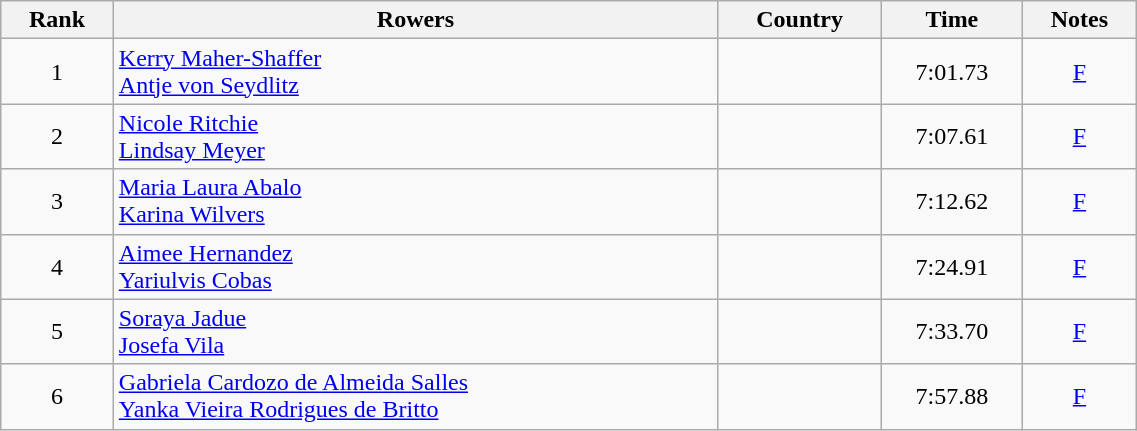<table class="wikitable" width=60% style="text-align:center">
<tr>
<th>Rank</th>
<th>Rowers</th>
<th>Country</th>
<th>Time</th>
<th>Notes</th>
</tr>
<tr>
<td>1</td>
<td align=left><a href='#'>Kerry Maher-Shaffer</a><br><a href='#'>Antje von Seydlitz</a></td>
<td align=left></td>
<td>7:01.73</td>
<td><a href='#'>F</a></td>
</tr>
<tr>
<td>2</td>
<td align=left><a href='#'>Nicole Ritchie</a><br><a href='#'>Lindsay Meyer</a></td>
<td align=left></td>
<td>7:07.61</td>
<td><a href='#'>F</a></td>
</tr>
<tr>
<td>3</td>
<td align=left><a href='#'>Maria Laura Abalo</a><br><a href='#'>Karina Wilvers</a></td>
<td align=left></td>
<td>7:12.62</td>
<td><a href='#'>F</a></td>
</tr>
<tr>
<td>4</td>
<td align=left><a href='#'>Aimee Hernandez</a><br><a href='#'>Yariulvis Cobas</a></td>
<td align=left></td>
<td>7:24.91</td>
<td><a href='#'>F</a></td>
</tr>
<tr>
<td>5</td>
<td align=left><a href='#'>Soraya Jadue</a><br><a href='#'>Josefa Vila</a></td>
<td align=left></td>
<td>7:33.70</td>
<td><a href='#'>F</a></td>
</tr>
<tr>
<td>6</td>
<td align=left><a href='#'>Gabriela Cardozo de Almeida Salles</a><br><a href='#'>Yanka Vieira Rodrigues de Britto</a></td>
<td align=left></td>
<td>7:57.88</td>
<td><a href='#'>F</a></td>
</tr>
</table>
